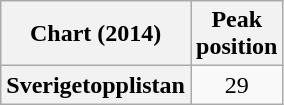<table class="wikitable plainrowheaders sortable" style="text-align:center;" border="1">
<tr>
<th scope="col">Chart (2014)</th>
<th scope="col">Peak<br>position</th>
</tr>
<tr>
<th scope="row">Sverigetopplistan</th>
<td>29</td>
</tr>
</table>
